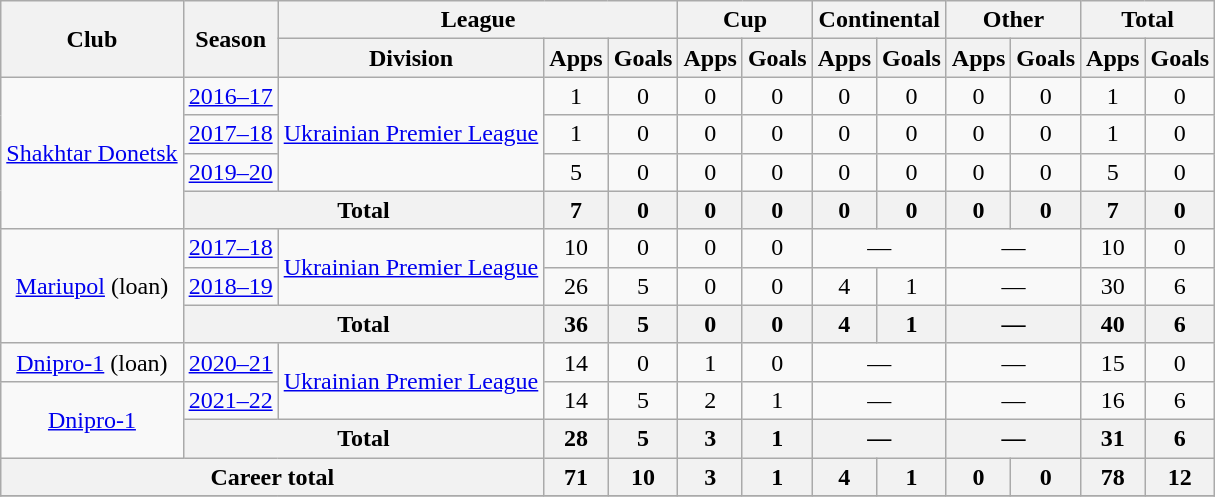<table class="wikitable" style="text-align:center">
<tr>
<th rowspan="2">Club</th>
<th rowspan="2">Season</th>
<th colspan="3">League</th>
<th colspan="2">Cup</th>
<th colspan="2">Continental</th>
<th colspan="2">Other</th>
<th colspan="2">Total</th>
</tr>
<tr>
<th>Division</th>
<th>Apps</th>
<th>Goals</th>
<th>Apps</th>
<th>Goals</th>
<th>Apps</th>
<th>Goals</th>
<th>Apps</th>
<th>Goals</th>
<th>Apps</th>
<th>Goals</th>
</tr>
<tr>
<td rowspan="4"><a href='#'>Shakhtar Donetsk</a></td>
<td><a href='#'>2016–17</a></td>
<td rowspan="3"><a href='#'>Ukrainian Premier League</a></td>
<td>1</td>
<td>0</td>
<td>0</td>
<td>0</td>
<td>0</td>
<td>0</td>
<td>0</td>
<td>0</td>
<td>1</td>
<td>0</td>
</tr>
<tr>
<td><a href='#'>2017–18</a></td>
<td>1</td>
<td>0</td>
<td>0</td>
<td>0</td>
<td>0</td>
<td>0</td>
<td>0</td>
<td>0</td>
<td>1</td>
<td>0</td>
</tr>
<tr>
<td><a href='#'>2019–20</a></td>
<td>5</td>
<td>0</td>
<td>0</td>
<td>0</td>
<td>0</td>
<td>0</td>
<td>0</td>
<td>0</td>
<td>5</td>
<td>0</td>
</tr>
<tr>
<th colspan="2">Total</th>
<th>7</th>
<th>0</th>
<th>0</th>
<th>0</th>
<th>0</th>
<th>0</th>
<th>0</th>
<th>0</th>
<th>7</th>
<th>0</th>
</tr>
<tr>
<td rowspan="3"><a href='#'>Mariupol</a> (loan)</td>
<td><a href='#'>2017–18</a></td>
<td rowspan="2"><a href='#'>Ukrainian Premier League</a></td>
<td>10</td>
<td>0</td>
<td>0</td>
<td>0</td>
<td colspan="2">—</td>
<td colspan="2">—</td>
<td>10</td>
<td>0</td>
</tr>
<tr>
<td><a href='#'>2018–19</a></td>
<td>26</td>
<td>5</td>
<td>0</td>
<td>0</td>
<td>4</td>
<td>1</td>
<td colspan="2">—</td>
<td>30</td>
<td>6</td>
</tr>
<tr>
<th colspan="2">Total</th>
<th>36</th>
<th>5</th>
<th>0</th>
<th>0</th>
<th>4</th>
<th>1</th>
<th colspan="2">—</th>
<th>40</th>
<th>6</th>
</tr>
<tr>
<td rowspan="1"><a href='#'>Dnipro-1</a> (loan)</td>
<td><a href='#'>2020–21</a></td>
<td rowspan="2"><a href='#'>Ukrainian Premier League</a></td>
<td>14</td>
<td>0</td>
<td>1</td>
<td>0</td>
<td colspan="2">—</td>
<td colspan="2">—</td>
<td>15</td>
<td>0</td>
</tr>
<tr>
<td rowspan="2"><a href='#'>Dnipro-1</a></td>
<td><a href='#'>2021–22</a></td>
<td>14</td>
<td>5</td>
<td>2</td>
<td>1</td>
<td colspan="2">—</td>
<td colspan="2">—</td>
<td>16</td>
<td>6</td>
</tr>
<tr>
<th colspan="2">Total</th>
<th>28</th>
<th>5</th>
<th>3</th>
<th>1</th>
<th colspan="2">—</th>
<th colspan="2">—</th>
<th>31</th>
<th>6</th>
</tr>
<tr>
<th colspan="3">Career total</th>
<th>71</th>
<th>10</th>
<th>3</th>
<th>1</th>
<th>4</th>
<th>1</th>
<th>0</th>
<th>0</th>
<th>78</th>
<th>12</th>
</tr>
<tr>
</tr>
</table>
